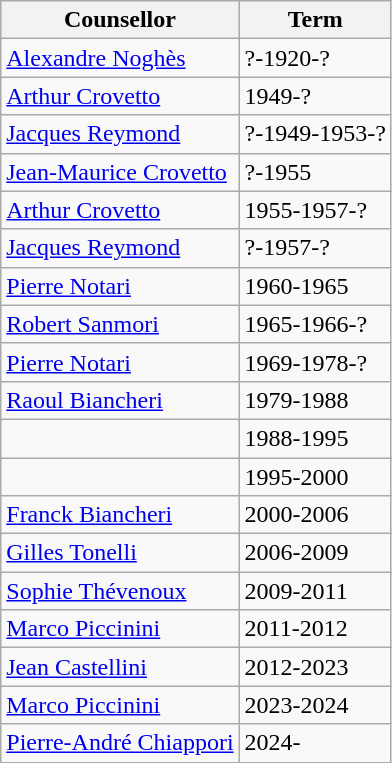<table class="wikitable">
<tr>
<th>Counsellor</th>
<th>Term</th>
</tr>
<tr>
<td><a href='#'>Alexandre Noghès</a></td>
<td>?-1920-?</td>
</tr>
<tr>
<td><a href='#'>Arthur Crovetto</a></td>
<td>1949-?</td>
</tr>
<tr>
<td><a href='#'>Jacques Reymond</a></td>
<td>?-1949-1953-?</td>
</tr>
<tr>
<td><a href='#'>Jean-Maurice Crovetto</a></td>
<td>?-1955</td>
</tr>
<tr>
<td><a href='#'>Arthur Crovetto</a></td>
<td>1955-1957-?</td>
</tr>
<tr>
<td><a href='#'>Jacques Reymond</a></td>
<td>?-1957-?</td>
</tr>
<tr>
<td><a href='#'>Pierre Notari</a></td>
<td>1960-1965</td>
</tr>
<tr>
<td><a href='#'>Robert Sanmori</a></td>
<td>1965-1966-?</td>
</tr>
<tr>
<td><a href='#'>Pierre Notari</a></td>
<td>1969-1978-?</td>
</tr>
<tr>
<td><a href='#'>Raoul Biancheri</a></td>
<td>1979-1988</td>
</tr>
<tr>
<td></td>
<td>1988-1995</td>
</tr>
<tr>
<td></td>
<td>1995-2000</td>
</tr>
<tr>
<td><a href='#'>Franck Biancheri</a></td>
<td>2000-2006</td>
</tr>
<tr>
<td><a href='#'>Gilles Tonelli</a></td>
<td>2006-2009</td>
</tr>
<tr>
<td><a href='#'>Sophie Thévenoux</a></td>
<td>2009-2011</td>
</tr>
<tr>
<td><a href='#'>Marco Piccinini</a></td>
<td>2011-2012</td>
</tr>
<tr>
<td><a href='#'>Jean Castellini</a></td>
<td>2012-2023</td>
</tr>
<tr>
<td><a href='#'>Marco Piccinini</a></td>
<td>2023-2024</td>
</tr>
<tr>
<td><a href='#'>Pierre-André Chiappori</a></td>
<td>2024-</td>
</tr>
</table>
